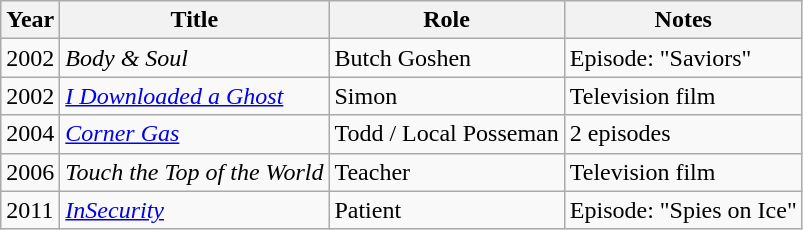<table class="wikitable sortable">
<tr>
<th>Year</th>
<th>Title</th>
<th>Role</th>
<th class="unsortable">Notes</th>
</tr>
<tr>
<td>2002</td>
<td><em>Body & Soul</em></td>
<td>Butch Goshen</td>
<td>Episode: "Saviors"</td>
</tr>
<tr>
<td>2002</td>
<td><em><a href='#'>I Downloaded a Ghost</a></em></td>
<td>Simon</td>
<td>Television film</td>
</tr>
<tr>
<td>2004</td>
<td><em><a href='#'>Corner Gas</a></em></td>
<td>Todd / Local Posseman</td>
<td>2 episodes</td>
</tr>
<tr>
<td>2006</td>
<td><em>Touch the Top of the World</em></td>
<td>Teacher</td>
<td>Television film</td>
</tr>
<tr>
<td>2011</td>
<td><em><a href='#'>InSecurity</a></em></td>
<td>Patient</td>
<td>Episode: "Spies on Ice"</td>
</tr>
</table>
